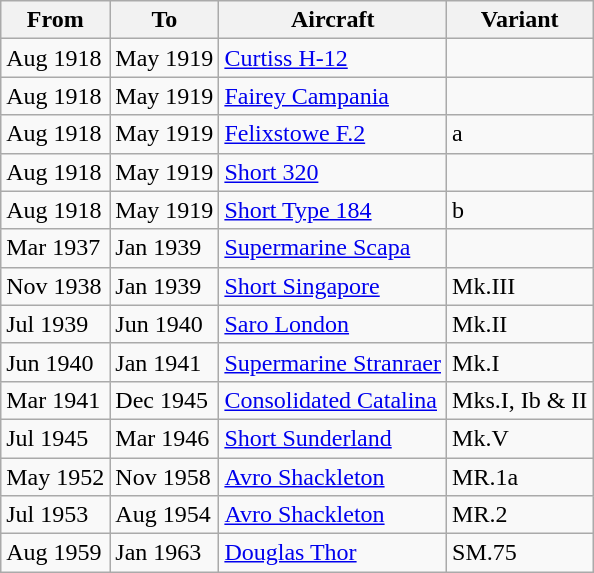<table class="wikitable">
<tr>
<th>From</th>
<th>To</th>
<th>Aircraft</th>
<th>Variant</th>
</tr>
<tr>
<td>Aug 1918</td>
<td>May 1919</td>
<td><a href='#'>Curtiss H-12</a></td>
<td></td>
</tr>
<tr>
<td>Aug 1918</td>
<td>May 1919</td>
<td><a href='#'>Fairey Campania</a></td>
<td></td>
</tr>
<tr>
<td>Aug 1918</td>
<td>May 1919</td>
<td><a href='#'>Felixstowe F.2</a></td>
<td>a</td>
</tr>
<tr>
<td>Aug 1918</td>
<td>May 1919</td>
<td><a href='#'>Short 320</a></td>
<td></td>
</tr>
<tr>
<td>Aug 1918</td>
<td>May 1919</td>
<td><a href='#'>Short Type 184</a></td>
<td>b</td>
</tr>
<tr>
<td>Mar 1937</td>
<td>Jan 1939</td>
<td><a href='#'>Supermarine Scapa</a></td>
<td></td>
</tr>
<tr>
<td>Nov 1938</td>
<td>Jan 1939</td>
<td><a href='#'>Short Singapore</a></td>
<td>Mk.III</td>
</tr>
<tr>
<td>Jul 1939</td>
<td>Jun 1940</td>
<td><a href='#'>Saro London</a></td>
<td>Mk.II</td>
</tr>
<tr>
<td>Jun 1940</td>
<td>Jan 1941</td>
<td><a href='#'>Supermarine Stranraer</a></td>
<td>Mk.I</td>
</tr>
<tr>
<td>Mar 1941</td>
<td>Dec 1945</td>
<td><a href='#'>Consolidated Catalina</a></td>
<td>Mks.I, Ib & II</td>
</tr>
<tr>
<td>Jul 1945</td>
<td>Mar 1946</td>
<td><a href='#'>Short Sunderland</a></td>
<td>Mk.V</td>
</tr>
<tr>
<td>May 1952</td>
<td>Nov 1958</td>
<td><a href='#'>Avro Shackleton</a></td>
<td>MR.1a</td>
</tr>
<tr>
<td>Jul 1953</td>
<td>Aug 1954</td>
<td><a href='#'>Avro Shackleton</a></td>
<td>MR.2</td>
</tr>
<tr>
<td>Aug 1959</td>
<td>Jan 1963</td>
<td><a href='#'>Douglas Thor</a></td>
<td>SM.75</td>
</tr>
</table>
